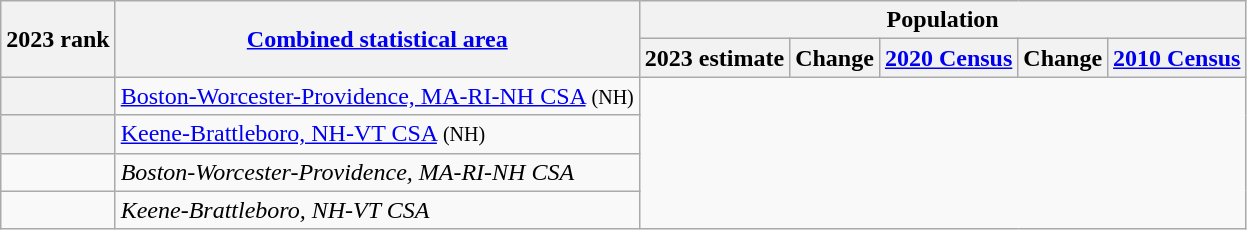<table class="wikitable sortable">
<tr>
<th scope=col rowspan=2>2023 rank</th>
<th scope=col rowspan=2><a href='#'>Combined statistical area</a></th>
<th colspan=5>Population</th>
</tr>
<tr>
<th scope=col>2023 estimate</th>
<th scope=col>Change</th>
<th scope=col><a href='#'>2020 Census</a></th>
<th scope=col>Change</th>
<th scope=col><a href='#'>2010 Census</a></th>
</tr>
<tr>
<th scope=row></th>
<td><a href='#'>Boston-Worcester-Providence, MA-RI-NH CSA</a> <small>(NH)</small><br></td>
</tr>
<tr>
<th scope=row></th>
<td><a href='#'>Keene-Brattleboro, NH-VT CSA</a> <small>(NH)</small><br></td>
</tr>
<tr>
<td></td>
<td><em><span>Boston-Worcester-Providence, MA-RI-NH CSA</span></em><br></td>
</tr>
<tr>
<td></td>
<td><em><span>Keene-Brattleboro, NH-VT CSA</span></em><br></td>
</tr>
</table>
